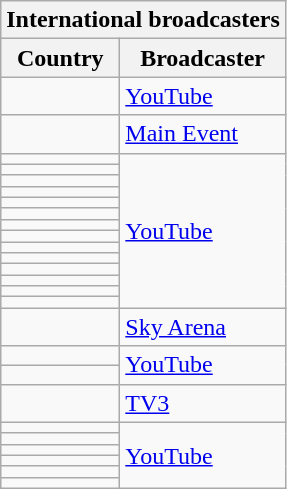<table class="wikitable collapsible" font-size:95%;">
<tr>
<th colspan=2>International broadcasters</th>
</tr>
<tr>
<th align=center>Country</th>
<th align=center>Broadcaster</th>
</tr>
<tr>
<td></td>
<td><a href='#'>YouTube</a></td>
</tr>
<tr>
<td></td>
<td><a href='#'>Main Event</a></td>
</tr>
<tr>
<td></td>
<td style="text-align:left;" rowspan="14"><a href='#'>YouTube</a></td>
</tr>
<tr>
<td></td>
</tr>
<tr>
<td></td>
</tr>
<tr>
<td></td>
</tr>
<tr>
<td></td>
</tr>
<tr>
<td></td>
</tr>
<tr>
<td></td>
</tr>
<tr>
<td></td>
</tr>
<tr>
<td></td>
</tr>
<tr>
<td></td>
</tr>
<tr>
<td></td>
</tr>
<tr>
<td></td>
</tr>
<tr>
<td></td>
</tr>
<tr>
<td></td>
</tr>
<tr>
<td></td>
<td><a href='#'>Sky Arena</a></td>
</tr>
<tr>
<td></td>
<td style="text-align:left;" rowspan="2"><a href='#'>YouTube</a></td>
</tr>
<tr>
<td></td>
</tr>
<tr>
<td></td>
<td><a href='#'>TV3</a></td>
</tr>
<tr>
<td></td>
<td style="text-align:left;" rowspan="6"><a href='#'>YouTube</a></td>
</tr>
<tr>
<td></td>
</tr>
<tr>
<td></td>
</tr>
<tr>
<td></td>
</tr>
<tr>
<td></td>
</tr>
<tr>
<td></td>
</tr>
</table>
